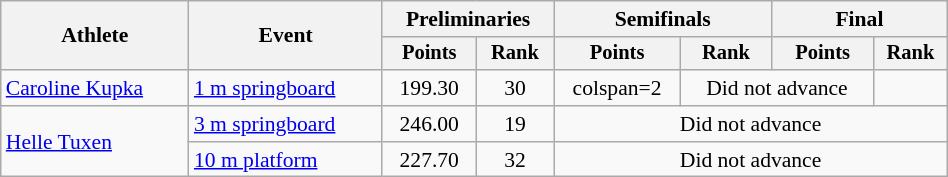<table class="wikitable" style="text-align:center; font-size:90%; width:50%;">
<tr>
<th rowspan=2>Athlete</th>
<th rowspan=2>Event</th>
<th colspan=2>Preliminaries</th>
<th colspan=2>Semifinals</th>
<th colspan=2>Final</th>
</tr>
<tr style="font-size:95%">
<th>Points</th>
<th>Rank</th>
<th>Points</th>
<th>Rank</th>
<th>Points</th>
<th>Rank</th>
</tr>
<tr>
<td align=left><a href='#'>Caroline Kupka</a></td>
<td align=left><a href='#'>1 m springboard</a></td>
<td>199.30</td>
<td>30</td>
<td>colspan=2 </td>
<td colspan=2>Did not advance</td>
</tr>
<tr>
<td align=left rowspan=2><a href='#'>Helle Tuxen</a></td>
<td align=left><a href='#'>3 m springboard</a></td>
<td>246.00</td>
<td>19</td>
<td colspan=4>Did not advance</td>
</tr>
<tr>
<td align=left><a href='#'>10 m platform</a></td>
<td>227.70</td>
<td>32</td>
<td colspan=4>Did not advance</td>
</tr>
</table>
